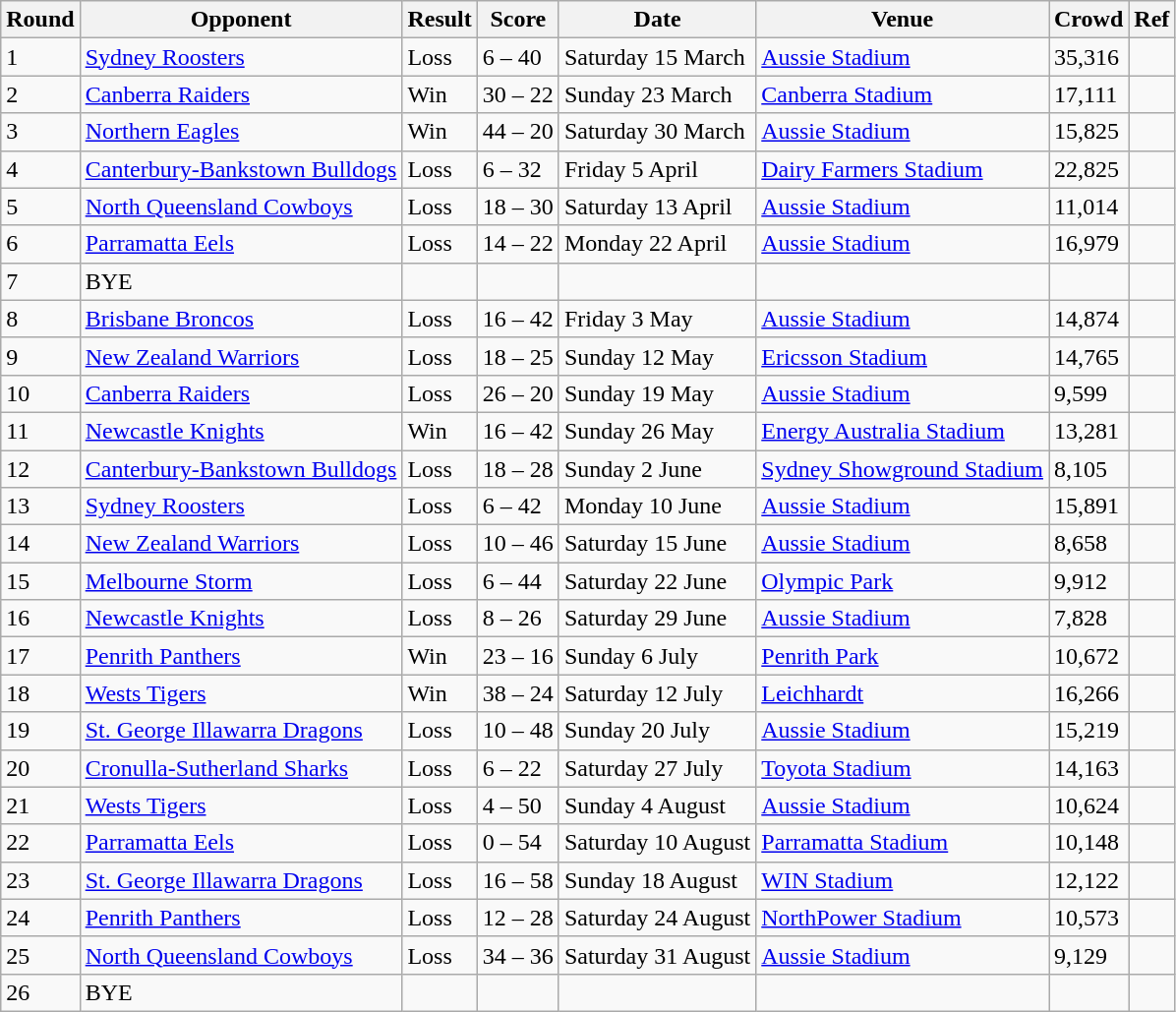<table class="wikitable" style="text-align:left;">
<tr>
<th>Round</th>
<th>Opponent</th>
<th>Result</th>
<th>Score</th>
<th>Date</th>
<th>Venue</th>
<th>Crowd</th>
<th>Ref</th>
</tr>
<tr>
<td>1</td>
<td> <a href='#'>Sydney Roosters</a></td>
<td>Loss</td>
<td>6 – 40</td>
<td>Saturday 15 March</td>
<td><a href='#'>Aussie Stadium</a></td>
<td>35,316</td>
<td></td>
</tr>
<tr>
<td>2</td>
<td> <a href='#'>Canberra Raiders</a></td>
<td>Win</td>
<td>30 – 22</td>
<td>Sunday 23 March</td>
<td><a href='#'>Canberra Stadium</a></td>
<td>17,111</td>
<td></td>
</tr>
<tr>
<td>3</td>
<td> <a href='#'>Northern Eagles</a></td>
<td>Win</td>
<td>44 – 20</td>
<td>Saturday 30 March</td>
<td><a href='#'>Aussie Stadium</a></td>
<td>15,825</td>
<td></td>
</tr>
<tr>
<td>4</td>
<td> <a href='#'>Canterbury-Bankstown Bulldogs</a></td>
<td>Loss</td>
<td>6 – 32</td>
<td>Friday 5 April</td>
<td><a href='#'>Dairy Farmers Stadium</a></td>
<td>22,825</td>
<td></td>
</tr>
<tr>
<td>5</td>
<td> <a href='#'>North Queensland Cowboys</a></td>
<td>Loss</td>
<td>18 – 30</td>
<td>Saturday 13 April</td>
<td><a href='#'>Aussie Stadium</a></td>
<td>11,014</td>
<td></td>
</tr>
<tr>
<td>6</td>
<td> <a href='#'>Parramatta Eels</a></td>
<td>Loss</td>
<td>14 – 22</td>
<td>Monday 22 April</td>
<td><a href='#'>Aussie Stadium</a></td>
<td>16,979</td>
<td></td>
</tr>
<tr>
<td>7</td>
<td>BYE</td>
<td></td>
<td></td>
<td></td>
<td></td>
<td></td>
<td></td>
</tr>
<tr>
<td>8</td>
<td> <a href='#'>Brisbane Broncos</a></td>
<td>Loss</td>
<td>16 – 42</td>
<td>Friday 3 May</td>
<td><a href='#'>Aussie Stadium</a></td>
<td>14,874</td>
<td></td>
</tr>
<tr>
<td>9</td>
<td> <a href='#'>New Zealand Warriors</a></td>
<td>Loss</td>
<td>18 – 25</td>
<td>Sunday 12 May</td>
<td><a href='#'>Ericsson Stadium</a></td>
<td>14,765</td>
<td></td>
</tr>
<tr>
<td>10</td>
<td> <a href='#'>Canberra Raiders</a></td>
<td>Loss</td>
<td>26 – 20</td>
<td>Sunday 19 May</td>
<td><a href='#'>Aussie Stadium</a></td>
<td>9,599</td>
<td></td>
</tr>
<tr>
<td>11</td>
<td> <a href='#'>Newcastle Knights</a></td>
<td>Win</td>
<td>16 – 42</td>
<td>Sunday 26 May</td>
<td><a href='#'>Energy Australia Stadium</a></td>
<td>13,281</td>
<td></td>
</tr>
<tr>
<td>12</td>
<td> <a href='#'>Canterbury-Bankstown Bulldogs</a></td>
<td>Loss</td>
<td>18 – 28</td>
<td>Sunday 2 June</td>
<td><a href='#'>Sydney Showground Stadium</a></td>
<td>8,105</td>
<td></td>
</tr>
<tr>
<td>13</td>
<td> <a href='#'>Sydney Roosters</a></td>
<td>Loss</td>
<td>6 – 42</td>
<td>Monday 10 June</td>
<td><a href='#'>Aussie Stadium</a></td>
<td>15,891</td>
<td></td>
</tr>
<tr>
<td>14</td>
<td> <a href='#'>New Zealand Warriors</a></td>
<td>Loss</td>
<td>10 – 46</td>
<td>Saturday 15 June</td>
<td><a href='#'>Aussie Stadium</a></td>
<td>8,658</td>
<td></td>
</tr>
<tr>
<td>15</td>
<td> <a href='#'>Melbourne Storm</a></td>
<td>Loss</td>
<td>6 – 44</td>
<td>Saturday 22 June</td>
<td><a href='#'>Olympic Park</a></td>
<td>9,912</td>
<td></td>
</tr>
<tr>
<td>16</td>
<td> <a href='#'>Newcastle Knights</a></td>
<td>Loss</td>
<td>8 – 26</td>
<td>Saturday 29 June</td>
<td><a href='#'>Aussie Stadium</a></td>
<td>7,828</td>
<td></td>
</tr>
<tr>
<td>17</td>
<td> <a href='#'>Penrith Panthers</a></td>
<td>Win</td>
<td>23 – 16</td>
<td>Sunday 6 July</td>
<td><a href='#'>Penrith Park</a></td>
<td>10,672</td>
<td></td>
</tr>
<tr>
<td>18</td>
<td> <a href='#'>Wests Tigers</a></td>
<td>Win</td>
<td>38 – 24</td>
<td>Saturday 12 July</td>
<td><a href='#'>Leichhardt</a></td>
<td>16,266</td>
<td></td>
</tr>
<tr>
<td>19</td>
<td> <a href='#'>St. George Illawarra Dragons</a></td>
<td>Loss</td>
<td>10 – 48</td>
<td>Sunday 20 July</td>
<td><a href='#'>Aussie Stadium</a></td>
<td>15,219</td>
<td></td>
</tr>
<tr>
<td>20</td>
<td> <a href='#'>Cronulla-Sutherland Sharks</a></td>
<td>Loss</td>
<td>6 – 22</td>
<td>Saturday 27 July</td>
<td><a href='#'>Toyota Stadium</a></td>
<td>14,163</td>
<td></td>
</tr>
<tr>
<td>21</td>
<td> <a href='#'>Wests Tigers</a></td>
<td>Loss</td>
<td>4 – 50</td>
<td>Sunday 4 August</td>
<td><a href='#'>Aussie Stadium</a></td>
<td>10,624</td>
<td></td>
</tr>
<tr>
<td>22</td>
<td> <a href='#'>Parramatta Eels</a></td>
<td>Loss</td>
<td>0 – 54</td>
<td>Saturday 10 August</td>
<td><a href='#'>Parramatta Stadium</a></td>
<td>10,148</td>
<td></td>
</tr>
<tr>
<td>23</td>
<td> <a href='#'>St. George Illawarra Dragons</a></td>
<td>Loss</td>
<td>16 – 58</td>
<td>Sunday 18 August</td>
<td><a href='#'>WIN Stadium</a></td>
<td>12,122</td>
<td></td>
</tr>
<tr>
<td>24</td>
<td> <a href='#'>Penrith Panthers</a></td>
<td>Loss</td>
<td>12 – 28</td>
<td>Saturday 24 August</td>
<td><a href='#'>NorthPower Stadium</a></td>
<td>10,573</td>
<td></td>
</tr>
<tr>
<td>25</td>
<td> <a href='#'>North Queensland Cowboys</a></td>
<td>Loss</td>
<td>34 – 36</td>
<td>Saturday 31 August</td>
<td><a href='#'>Aussie Stadium</a></td>
<td>9,129</td>
<td></td>
</tr>
<tr>
<td>26</td>
<td>BYE</td>
<td></td>
<td></td>
<td></td>
<td></td>
<td></td>
<td></td>
</tr>
</table>
